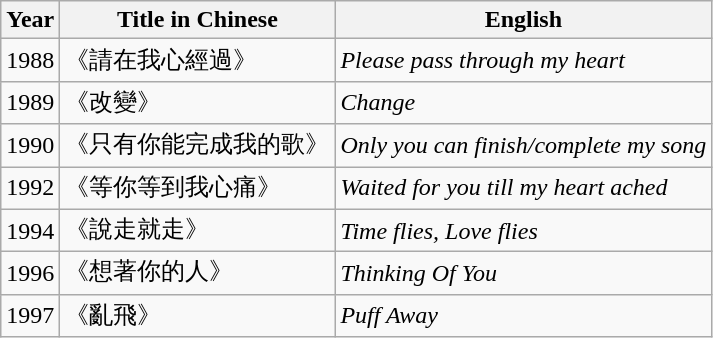<table class="wikitable">
<tr>
<th>Year</th>
<th>Title in Chinese</th>
<th>English</th>
</tr>
<tr>
<td>1988</td>
<td>《請在我心經過》</td>
<td><em>Please pass through my heart</em></td>
</tr>
<tr>
<td>1989</td>
<td>《改變》</td>
<td><em>Change</em></td>
</tr>
<tr>
<td>1990</td>
<td>《只有你能完成我的歌》</td>
<td><em>Only you can finish/complete my song</em></td>
</tr>
<tr>
<td>1992</td>
<td>《等你等到我心痛》</td>
<td><em>Waited for you till my heart ached</em></td>
</tr>
<tr>
<td>1994</td>
<td>《說走就走》</td>
<td><em>Time flies, Love flies</em></td>
</tr>
<tr>
<td>1996</td>
<td>《想著你的人》</td>
<td><em>Thinking Of You</em></td>
</tr>
<tr>
<td>1997</td>
<td>《亂飛》</td>
<td><em>Puff Away</em></td>
</tr>
</table>
